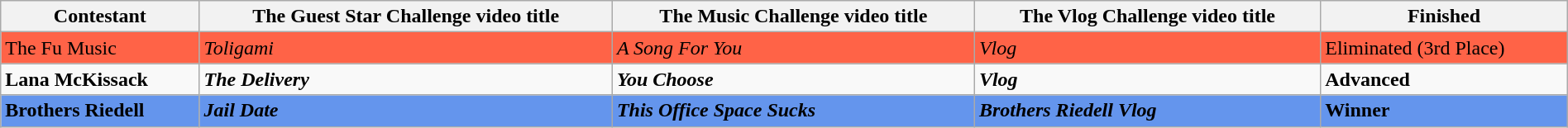<table class="wikitable" width="100%">
<tr>
<th>Contestant</th>
<th>The Guest Star Challenge video title</th>
<th>The Music Challenge video title</th>
<th>The Vlog Challenge video title</th>
<th>Finished</th>
</tr>
<tr>
<td style="background:tomato; color:black;">The Fu Music</td>
<td style="background:tomato; color:black;"><em>Toligami</em></td>
<td style="background:tomato; color:black;"><em>A Song For You</em></td>
<td style="background:tomato; color:black;"><em>Vlog</em></td>
<td style="background:tomato; color:black;">Eliminated (3rd Place)</td>
</tr>
<tr>
<td><strong>Lana McKissack</strong></td>
<td><strong><em>The Delivery</em></strong></td>
<td><strong><em>You Choose</em></strong></td>
<td><strong><em>Vlog</em></strong></td>
<td><strong>Advanced</strong></td>
</tr>
<tr>
<td style="background:cornflowerblue; color:black;"><strong>Brothers Riedell</strong></td>
<td style="background:cornflowerblue; color:black;"><strong><em>Jail Date</em></strong></td>
<td style="background:cornflowerblue; color:black;"><strong><em>This Office Space Sucks</em></strong></td>
<td style="background:cornflowerblue; color:black;"><strong><em>Brothers Riedell Vlog</em></strong></td>
<td style="background:cornflowerblue; color:black;"><strong>Winner</strong></td>
</tr>
</table>
